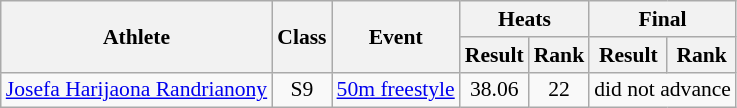<table class=wikitable style="font-size:90%">
<tr>
<th rowspan="2">Athlete</th>
<th rowspan="2">Class</th>
<th rowspan="2">Event</th>
<th colspan="2">Heats</th>
<th colspan="2">Final</th>
</tr>
<tr>
<th>Result</th>
<th>Rank</th>
<th>Result</th>
<th>Rank</th>
</tr>
<tr>
<td><a href='#'>Josefa Harijaona Randrianony</a></td>
<td style="text-align:center;">S9</td>
<td><a href='#'>50m freestyle</a></td>
<td style="text-align:center;">38.06</td>
<td style="text-align:center;">22</td>
<td style="text-align:center;" colspan="2">did not advance</td>
</tr>
</table>
